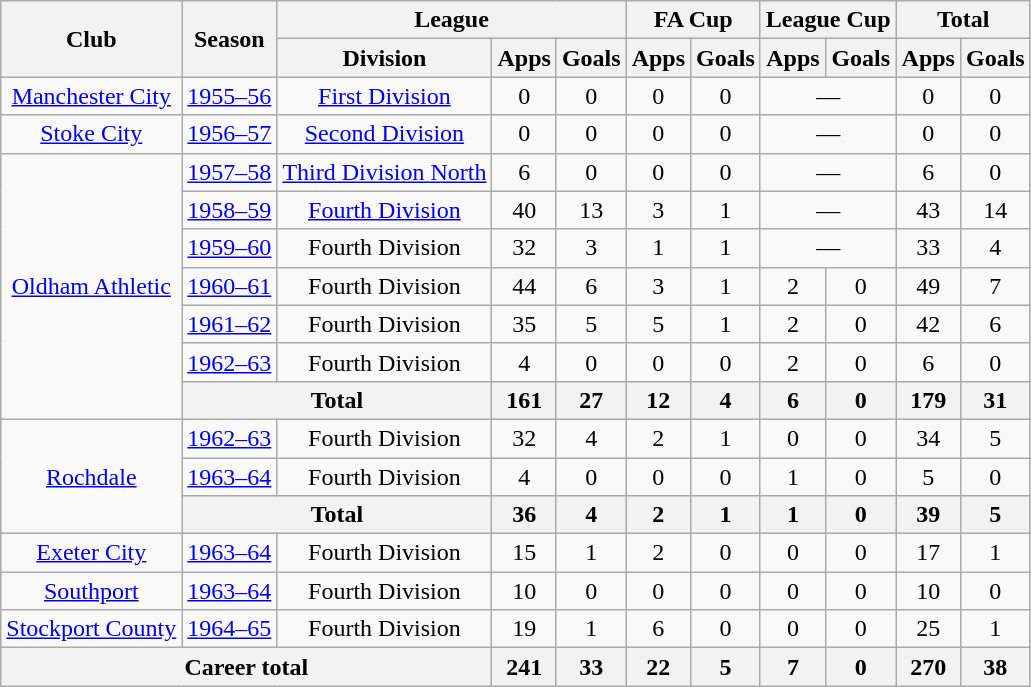<table class="wikitable" style="text-align: center;">
<tr>
<th rowspan="2">Club</th>
<th rowspan="2">Season</th>
<th colspan="3">League</th>
<th colspan="2">FA Cup</th>
<th colspan="2">League Cup</th>
<th colspan="2">Total</th>
</tr>
<tr>
<th>Division</th>
<th>Apps</th>
<th>Goals</th>
<th>Apps</th>
<th>Goals</th>
<th>Apps</th>
<th>Goals</th>
<th>Apps</th>
<th>Goals</th>
</tr>
<tr>
<td><a href='#'>Manchester City</a></td>
<td><a href='#'>1955–56</a></td>
<td><a href='#'>First Division</a></td>
<td>0</td>
<td>0</td>
<td>0</td>
<td>0</td>
<td colspan=2>—</td>
<td>0</td>
<td>0</td>
</tr>
<tr>
<td><a href='#'>Stoke City</a></td>
<td><a href='#'>1956–57</a></td>
<td><a href='#'>Second Division</a></td>
<td>0</td>
<td>0</td>
<td>0</td>
<td>0</td>
<td colspan=2>—</td>
<td>0</td>
<td>0</td>
</tr>
<tr>
<td rowspan=7><a href='#'>Oldham Athletic</a></td>
<td><a href='#'>1957–58</a></td>
<td><a href='#'>Third Division North</a></td>
<td>6</td>
<td>0</td>
<td>0</td>
<td>0</td>
<td colspan=2>—</td>
<td>6</td>
<td>0</td>
</tr>
<tr>
<td><a href='#'>1958–59</a></td>
<td><a href='#'>Fourth Division</a></td>
<td>40</td>
<td>13</td>
<td>3</td>
<td>1</td>
<td colspan=2>—</td>
<td>43</td>
<td>14</td>
</tr>
<tr>
<td><a href='#'>1959–60</a></td>
<td>Fourth Division</td>
<td>32</td>
<td>3</td>
<td>1</td>
<td>1</td>
<td colspan=2>—</td>
<td>33</td>
<td>4</td>
</tr>
<tr>
<td><a href='#'>1960–61</a></td>
<td>Fourth Division</td>
<td>44</td>
<td>6</td>
<td>3</td>
<td>1</td>
<td>2</td>
<td>0</td>
<td>49</td>
<td>7</td>
</tr>
<tr>
<td><a href='#'>1961–62</a></td>
<td>Fourth Division</td>
<td>35</td>
<td>5</td>
<td>5</td>
<td>1</td>
<td>2</td>
<td>0</td>
<td>42</td>
<td>6</td>
</tr>
<tr>
<td><a href='#'>1962–63</a></td>
<td>Fourth Division</td>
<td>4</td>
<td>0</td>
<td>0</td>
<td>0</td>
<td>2</td>
<td>0</td>
<td>6</td>
<td>0</td>
</tr>
<tr>
<th colspan=2>Total</th>
<th>161</th>
<th>27</th>
<th>12</th>
<th>4</th>
<th>6</th>
<th>0</th>
<th>179</th>
<th>31</th>
</tr>
<tr>
<td rowspan=3><a href='#'>Rochdale</a></td>
<td><a href='#'>1962–63</a></td>
<td>Fourth Division</td>
<td>32</td>
<td>4</td>
<td>2</td>
<td>1</td>
<td>0</td>
<td>0</td>
<td>34</td>
<td>5</td>
</tr>
<tr>
<td><a href='#'>1963–64</a></td>
<td>Fourth Division</td>
<td>4</td>
<td>0</td>
<td>0</td>
<td>0</td>
<td>1</td>
<td>0</td>
<td>5</td>
<td>0</td>
</tr>
<tr>
<th colspan=2>Total</th>
<th>36</th>
<th>4</th>
<th>2</th>
<th>1</th>
<th>1</th>
<th>0</th>
<th>39</th>
<th>5</th>
</tr>
<tr>
<td><a href='#'>Exeter City</a></td>
<td><a href='#'>1963–64</a></td>
<td>Fourth Division</td>
<td>15</td>
<td>1</td>
<td>2</td>
<td>0</td>
<td>0</td>
<td>0</td>
<td>17</td>
<td>1</td>
</tr>
<tr>
<td><a href='#'>Southport</a></td>
<td><a href='#'>1963–64</a></td>
<td>Fourth Division</td>
<td>10</td>
<td>0</td>
<td>0</td>
<td>0</td>
<td>0</td>
<td>0</td>
<td>10</td>
<td>0</td>
</tr>
<tr>
<td><a href='#'>Stockport County</a></td>
<td><a href='#'>1964–65</a></td>
<td>Fourth Division</td>
<td>19</td>
<td>1</td>
<td>6</td>
<td>0</td>
<td>0</td>
<td>0</td>
<td>25</td>
<td>1</td>
</tr>
<tr>
<th colspan="3">Career total</th>
<th>241</th>
<th>33</th>
<th>22</th>
<th>5</th>
<th>7</th>
<th>0</th>
<th>270</th>
<th>38</th>
</tr>
</table>
